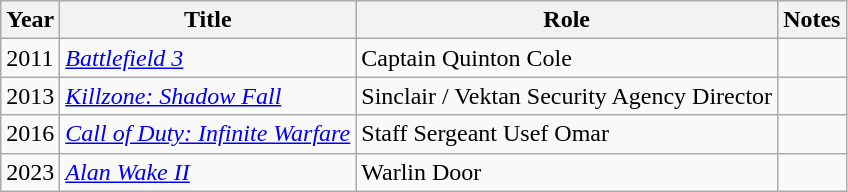<table class="wikitable sortable">
<tr>
<th>Year</th>
<th>Title</th>
<th>Role</th>
<th>Notes</th>
</tr>
<tr>
<td>2011</td>
<td><em><a href='#'>Battlefield 3</a></em></td>
<td>Captain Quinton Cole</td>
<td></td>
</tr>
<tr>
<td>2013</td>
<td><em><a href='#'>Killzone: Shadow Fall</a></em></td>
<td>Sinclair / Vektan Security Agency Director</td>
<td></td>
</tr>
<tr>
<td>2016</td>
<td><em><a href='#'>Call of Duty: Infinite Warfare</a></em></td>
<td>Staff Sergeant Usef Omar</td>
<td></td>
</tr>
<tr>
<td>2023</td>
<td><em><a href='#'>Alan Wake II</a></em></td>
<td>Warlin Door</td>
<td></td>
</tr>
</table>
